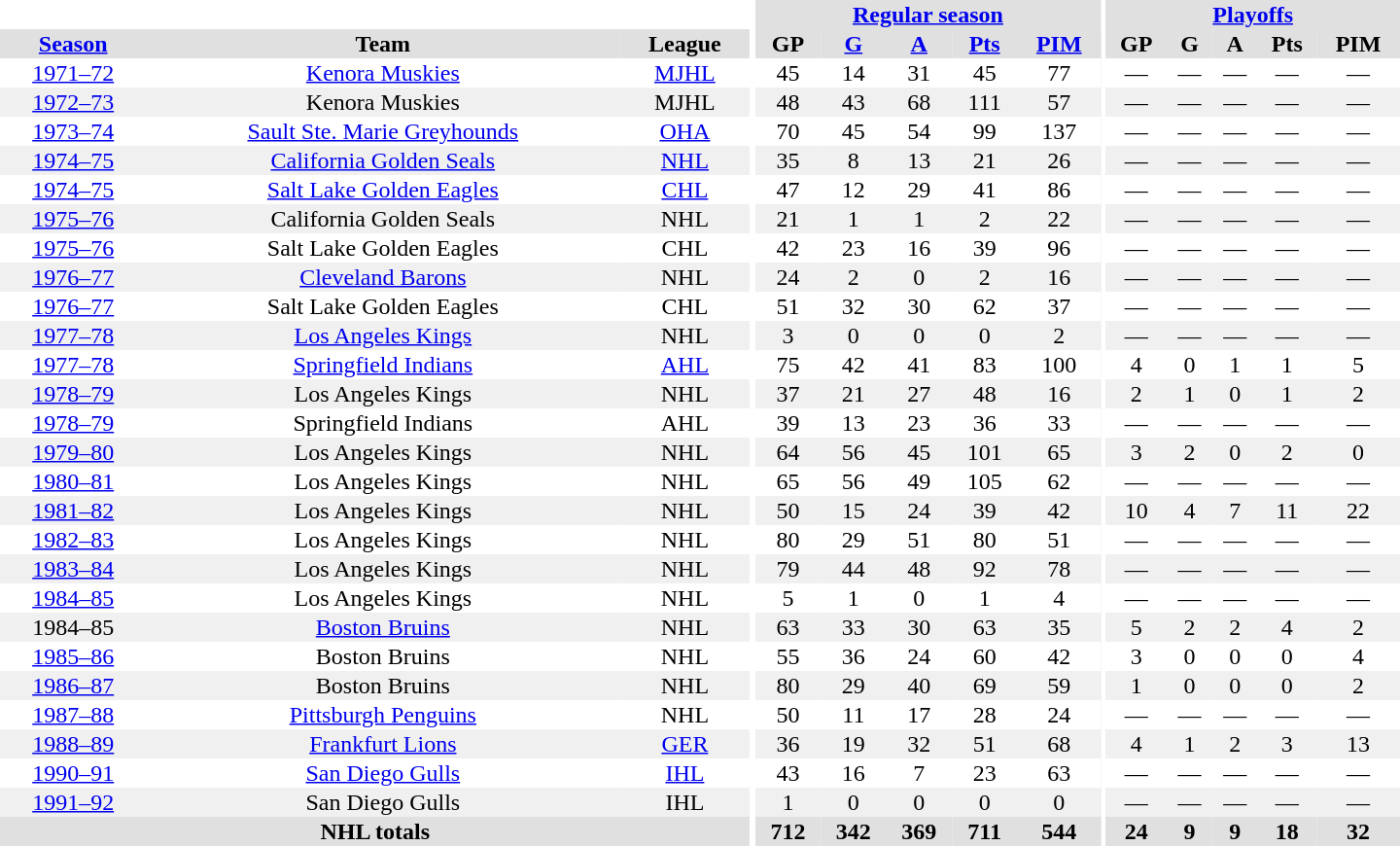<table border="0" cellpadding="1" cellspacing="0" style="text-align:center; width:60em">
<tr bgcolor="#e0e0e0">
<th colspan="3" bgcolor="#ffffff"></th>
<th rowspan="100" bgcolor="#ffffff"></th>
<th colspan="5"><a href='#'>Regular season</a></th>
<th rowspan="100" bgcolor="#ffffff"></th>
<th colspan="5"><a href='#'>Playoffs</a></th>
</tr>
<tr bgcolor="#e0e0e0">
<th><a href='#'>Season</a></th>
<th>Team</th>
<th>League</th>
<th>GP</th>
<th><a href='#'>G</a></th>
<th><a href='#'>A</a></th>
<th><a href='#'>Pts</a></th>
<th><a href='#'>PIM</a></th>
<th>GP</th>
<th>G</th>
<th>A</th>
<th>Pts</th>
<th>PIM</th>
</tr>
<tr>
<td><a href='#'>1971–72</a></td>
<td><a href='#'>Kenora Muskies</a></td>
<td><a href='#'>MJHL</a></td>
<td>45</td>
<td>14</td>
<td>31</td>
<td>45</td>
<td>77</td>
<td>—</td>
<td>—</td>
<td>—</td>
<td>—</td>
<td>—</td>
</tr>
<tr bgcolor="#f0f0f0">
<td><a href='#'>1972–73</a></td>
<td>Kenora Muskies</td>
<td>MJHL</td>
<td>48</td>
<td>43</td>
<td>68</td>
<td>111</td>
<td>57</td>
<td>—</td>
<td>—</td>
<td>—</td>
<td>—</td>
<td>—</td>
</tr>
<tr>
<td><a href='#'>1973–74</a></td>
<td><a href='#'>Sault Ste. Marie Greyhounds</a></td>
<td><a href='#'>OHA</a></td>
<td>70</td>
<td>45</td>
<td>54</td>
<td>99</td>
<td>137</td>
<td>—</td>
<td>—</td>
<td>—</td>
<td>—</td>
<td>—</td>
</tr>
<tr bgcolor="#f0f0f0">
<td><a href='#'>1974–75</a></td>
<td><a href='#'>California Golden Seals</a></td>
<td><a href='#'>NHL</a></td>
<td>35</td>
<td>8</td>
<td>13</td>
<td>21</td>
<td>26</td>
<td>—</td>
<td>—</td>
<td>—</td>
<td>—</td>
<td>—</td>
</tr>
<tr>
<td><a href='#'>1974–75</a></td>
<td><a href='#'>Salt Lake Golden Eagles</a></td>
<td><a href='#'>CHL</a></td>
<td>47</td>
<td>12</td>
<td>29</td>
<td>41</td>
<td>86</td>
<td>—</td>
<td>—</td>
<td>—</td>
<td>—</td>
<td>—</td>
</tr>
<tr bgcolor="#f0f0f0">
<td><a href='#'>1975–76</a></td>
<td>California Golden Seals</td>
<td>NHL</td>
<td>21</td>
<td>1</td>
<td>1</td>
<td>2</td>
<td>22</td>
<td>—</td>
<td>—</td>
<td>—</td>
<td>—</td>
<td>—</td>
</tr>
<tr>
<td><a href='#'>1975–76</a></td>
<td>Salt Lake Golden Eagles</td>
<td>CHL</td>
<td>42</td>
<td>23</td>
<td>16</td>
<td>39</td>
<td>96</td>
<td>—</td>
<td>—</td>
<td>—</td>
<td>—</td>
<td>—</td>
</tr>
<tr bgcolor="#f0f0f0">
<td><a href='#'>1976–77</a></td>
<td><a href='#'>Cleveland Barons</a></td>
<td>NHL</td>
<td>24</td>
<td>2</td>
<td>0</td>
<td>2</td>
<td>16</td>
<td>—</td>
<td>—</td>
<td>—</td>
<td>—</td>
<td>—</td>
</tr>
<tr>
<td><a href='#'>1976–77</a></td>
<td>Salt Lake Golden Eagles</td>
<td>CHL</td>
<td>51</td>
<td>32</td>
<td>30</td>
<td>62</td>
<td>37</td>
<td>—</td>
<td>—</td>
<td>—</td>
<td>—</td>
<td>—</td>
</tr>
<tr bgcolor="#f0f0f0">
<td><a href='#'>1977–78</a></td>
<td><a href='#'>Los Angeles Kings</a></td>
<td>NHL</td>
<td>3</td>
<td>0</td>
<td>0</td>
<td>0</td>
<td>2</td>
<td>—</td>
<td>—</td>
<td>—</td>
<td>—</td>
<td>—</td>
</tr>
<tr>
<td><a href='#'>1977–78</a></td>
<td><a href='#'>Springfield Indians</a></td>
<td><a href='#'>AHL</a></td>
<td>75</td>
<td>42</td>
<td>41</td>
<td>83</td>
<td>100</td>
<td>4</td>
<td>0</td>
<td>1</td>
<td>1</td>
<td>5</td>
</tr>
<tr bgcolor="#f0f0f0">
<td><a href='#'>1978–79</a></td>
<td>Los Angeles Kings</td>
<td>NHL</td>
<td>37</td>
<td>21</td>
<td>27</td>
<td>48</td>
<td>16</td>
<td>2</td>
<td>1</td>
<td>0</td>
<td>1</td>
<td>2</td>
</tr>
<tr>
<td><a href='#'>1978–79</a></td>
<td>Springfield Indians</td>
<td>AHL</td>
<td>39</td>
<td>13</td>
<td>23</td>
<td>36</td>
<td>33</td>
<td>—</td>
<td>—</td>
<td>—</td>
<td>—</td>
<td>—</td>
</tr>
<tr bgcolor="#f0f0f0">
<td><a href='#'>1979–80</a></td>
<td>Los Angeles Kings</td>
<td>NHL</td>
<td>64</td>
<td>56</td>
<td>45</td>
<td>101</td>
<td>65</td>
<td>3</td>
<td>2</td>
<td>0</td>
<td>2</td>
<td>0</td>
</tr>
<tr>
<td><a href='#'>1980–81</a></td>
<td>Los Angeles Kings</td>
<td>NHL</td>
<td>65</td>
<td>56</td>
<td>49</td>
<td>105</td>
<td>62</td>
<td>—</td>
<td>—</td>
<td>—</td>
<td>—</td>
<td>—</td>
</tr>
<tr bgcolor="#f0f0f0">
<td><a href='#'>1981–82</a></td>
<td>Los Angeles Kings</td>
<td>NHL</td>
<td>50</td>
<td>15</td>
<td>24</td>
<td>39</td>
<td>42</td>
<td>10</td>
<td>4</td>
<td>7</td>
<td>11</td>
<td>22</td>
</tr>
<tr>
<td><a href='#'>1982–83</a></td>
<td>Los Angeles Kings</td>
<td>NHL</td>
<td>80</td>
<td>29</td>
<td>51</td>
<td>80</td>
<td>51</td>
<td>—</td>
<td>—</td>
<td>—</td>
<td>—</td>
<td>—</td>
</tr>
<tr bgcolor="#f0f0f0">
<td><a href='#'>1983–84</a></td>
<td>Los Angeles Kings</td>
<td>NHL</td>
<td>79</td>
<td>44</td>
<td>48</td>
<td>92</td>
<td>78</td>
<td>—</td>
<td>—</td>
<td>—</td>
<td>—</td>
<td>—</td>
</tr>
<tr>
<td><a href='#'>1984–85</a></td>
<td>Los Angeles Kings</td>
<td>NHL</td>
<td>5</td>
<td>1</td>
<td>0</td>
<td>1</td>
<td>4</td>
<td>—</td>
<td>—</td>
<td>—</td>
<td>—</td>
<td>—</td>
</tr>
<tr bgcolor="#f0f0f0">
<td>1984–85</td>
<td><a href='#'>Boston Bruins</a></td>
<td>NHL</td>
<td>63</td>
<td>33</td>
<td>30</td>
<td>63</td>
<td>35</td>
<td>5</td>
<td>2</td>
<td>2</td>
<td>4</td>
<td>2</td>
</tr>
<tr>
<td><a href='#'>1985–86</a></td>
<td>Boston Bruins</td>
<td>NHL</td>
<td>55</td>
<td>36</td>
<td>24</td>
<td>60</td>
<td>42</td>
<td>3</td>
<td>0</td>
<td>0</td>
<td>0</td>
<td>4</td>
</tr>
<tr bgcolor="#f0f0f0">
<td><a href='#'>1986–87</a></td>
<td>Boston Bruins</td>
<td>NHL</td>
<td>80</td>
<td>29</td>
<td>40</td>
<td>69</td>
<td>59</td>
<td>1</td>
<td>0</td>
<td>0</td>
<td>0</td>
<td>2</td>
</tr>
<tr>
<td><a href='#'>1987–88</a></td>
<td><a href='#'>Pittsburgh Penguins</a></td>
<td>NHL</td>
<td>50</td>
<td>11</td>
<td>17</td>
<td>28</td>
<td>24</td>
<td>—</td>
<td>—</td>
<td>—</td>
<td>—</td>
<td>—</td>
</tr>
<tr bgcolor="#f0f0f0">
<td><a href='#'>1988–89</a></td>
<td><a href='#'>Frankfurt Lions</a></td>
<td><a href='#'>GER</a></td>
<td>36</td>
<td>19</td>
<td>32</td>
<td>51</td>
<td>68</td>
<td>4</td>
<td>1</td>
<td>2</td>
<td>3</td>
<td>13</td>
</tr>
<tr>
<td><a href='#'>1990–91</a></td>
<td><a href='#'>San Diego Gulls</a></td>
<td><a href='#'>IHL</a></td>
<td>43</td>
<td>16</td>
<td>7</td>
<td>23</td>
<td>63</td>
<td>—</td>
<td>—</td>
<td>—</td>
<td>—</td>
<td>—</td>
</tr>
<tr bgcolor="#f0f0f0">
<td><a href='#'>1991–92</a></td>
<td>San Diego Gulls</td>
<td>IHL</td>
<td>1</td>
<td>0</td>
<td>0</td>
<td>0</td>
<td>0</td>
<td>—</td>
<td>—</td>
<td>—</td>
<td>—</td>
<td>—</td>
</tr>
<tr bgcolor="#e0e0e0">
<th colspan="3">NHL totals</th>
<th>712</th>
<th>342</th>
<th>369</th>
<th>711</th>
<th>544</th>
<th>24</th>
<th>9</th>
<th>9</th>
<th>18</th>
<th>32</th>
</tr>
</table>
